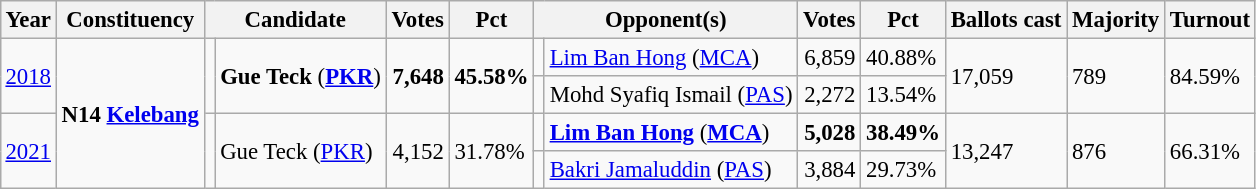<table class="wikitable" style="margin:0.5em ; font-size:95%">
<tr>
<th>Year</th>
<th>Constituency</th>
<th colspan=2>Candidate</th>
<th>Votes</th>
<th>Pct</th>
<th colspan=2>Opponent(s)</th>
<th>Votes</th>
<th>Pct</th>
<th>Ballots cast</th>
<th>Majority</th>
<th>Turnout</th>
</tr>
<tr>
<td rowspan=2><a href='#'>2018</a></td>
<td rowspan=4><strong>N14 <a href='#'>Kelebang</a></strong></td>
<td rowspan=2 ></td>
<td rowspan=2><strong>Gue Teck</strong> (<a href='#'><strong>PKR</strong></a>)</td>
<td rowspan=2 align=right><strong>7,648</strong></td>
<td rowspan=2><strong>45.58%</strong></td>
<td></td>
<td><a href='#'>Lim Ban Hong</a> (<a href='#'>MCA</a>)</td>
<td align=right>6,859</td>
<td>40.88%</td>
<td rowspan=2>17,059</td>
<td rowspan=2>789</td>
<td rowspan=2>84.59%</td>
</tr>
<tr>
<td></td>
<td>Mohd Syafiq Ismail (<a href='#'>PAS</a>)</td>
<td align=right>2,272</td>
<td>13.54%</td>
</tr>
<tr>
<td rowspan=2><a href='#'>2021</a></td>
<td rowspan=2 ></td>
<td rowspan=2>Gue Teck (<a href='#'>PKR</a>)</td>
<td rowspan=2 align=right>4,152</td>
<td rowspan=2>31.78%</td>
<td></td>
<td><strong><a href='#'>Lim Ban Hong</a></strong> (<a href='#'><strong>MCA</strong></a>)</td>
<td align=right><strong>5,028</strong></td>
<td><strong>38.49%</strong></td>
<td rowspan=2>13,247</td>
<td rowspan=2>876</td>
<td rowspan=2>66.31%</td>
</tr>
<tr>
<td bgcolor=></td>
<td><a href='#'>Bakri Jamaluddin</a> (<a href='#'>PAS</a>)</td>
<td align=right>3,884</td>
<td>29.73%</td>
</tr>
</table>
